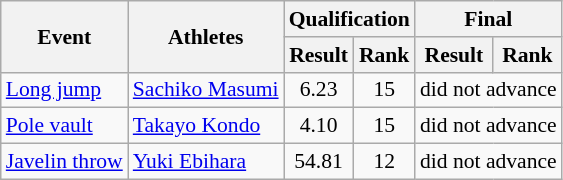<table class="wikitable" border="1" style="font-size:90%">
<tr>
<th rowspan="2">Event</th>
<th rowspan="2">Athletes</th>
<th colspan="2">Qualification</th>
<th colspan="2">Final</th>
</tr>
<tr>
<th>Result</th>
<th>Rank</th>
<th>Result</th>
<th>Rank</th>
</tr>
<tr>
<td><a href='#'>Long jump</a></td>
<td><a href='#'>Sachiko Masumi</a></td>
<td align=center>6.23</td>
<td align=center>15</td>
<td align=center colspan="2">did not advance</td>
</tr>
<tr>
<td><a href='#'>Pole vault</a></td>
<td><a href='#'>Takayo Kondo</a></td>
<td align=center>4.10</td>
<td align=center>15</td>
<td align=center colspan="2">did not advance</td>
</tr>
<tr>
<td><a href='#'>Javelin throw</a></td>
<td><a href='#'>Yuki Ebihara</a></td>
<td align=center>54.81</td>
<td align=center>12</td>
<td align=center colspan="2">did not advance</td>
</tr>
</table>
